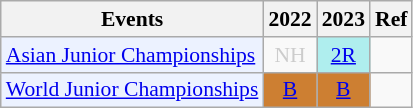<table class="wikitable" style="font-size: 90%; text-align:center">
<tr>
<th>Events</th>
<th>2022</th>
<th>2023</th>
<th>Ref</th>
</tr>
<tr>
<td bgcolor="#ECF2FF"; align="left"><a href='#'>Asian Junior Championships</a></td>
<td style=color:#ccc>NH</td>
<td bgcolor=AFEEEE><a href='#'>2R</a></td>
<td></td>
</tr>
<tr>
<td bgcolor="#ECF2FF"; align="left"><a href='#'>World Junior Championships</a></td>
<td bgcolor=CD7F32><a href='#'>B</a></td>
<td bgcolor=CD7F32><a href='#'>B</a></td>
<td></td>
</tr>
</table>
